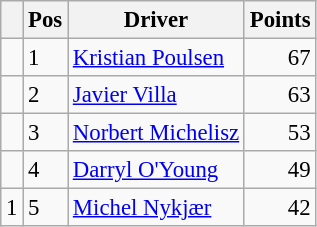<table class="wikitable" style="font-size: 95%;">
<tr>
<th></th>
<th>Pos</th>
<th>Driver</th>
<th>Points</th>
</tr>
<tr>
<td align="left"></td>
<td>1</td>
<td> <a href='#'>Kristian Poulsen</a></td>
<td align="right">67</td>
</tr>
<tr>
<td align="left"></td>
<td>2</td>
<td> <a href='#'>Javier Villa</a></td>
<td align="right">63</td>
</tr>
<tr>
<td align="left"></td>
<td>3</td>
<td> <a href='#'>Norbert Michelisz</a></td>
<td align="right">53</td>
</tr>
<tr>
<td align="left"></td>
<td>4</td>
<td> <a href='#'>Darryl O'Young</a></td>
<td align="right">49</td>
</tr>
<tr>
<td align="left"> 1</td>
<td>5</td>
<td> <a href='#'>Michel Nykjær</a></td>
<td align="right">42</td>
</tr>
</table>
